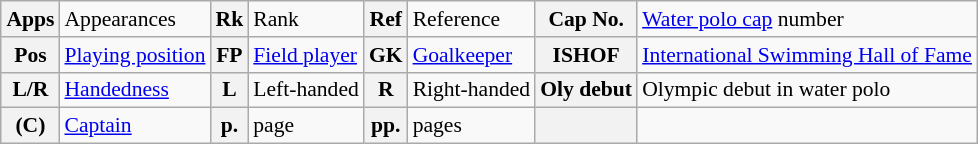<table class="wikitable" style="text-align: left; font-size: 90%; margin-left: 1em;">
<tr>
<th>Apps</th>
<td>Appearances</td>
<th>Rk</th>
<td>Rank</td>
<th>Ref</th>
<td>Reference</td>
<th>Cap No.</th>
<td><a href='#'>Water polo cap</a> number</td>
</tr>
<tr>
<th>Pos</th>
<td><a href='#'>Playing position</a></td>
<th>FP</th>
<td><a href='#'>Field player</a></td>
<th>GK</th>
<td><a href='#'>Goalkeeper</a></td>
<th>ISHOF</th>
<td><a href='#'>International Swimming Hall of Fame</a></td>
</tr>
<tr>
<th>L/R</th>
<td><a href='#'>Handedness</a></td>
<th>L</th>
<td>Left-handed</td>
<th>R</th>
<td>Right-handed</td>
<th>Oly debut</th>
<td>Olympic debut in water polo</td>
</tr>
<tr>
<th>(C)</th>
<td><a href='#'>Captain</a></td>
<th>p.</th>
<td>page</td>
<th>pp.</th>
<td>pages</td>
<th></th>
<td></td>
</tr>
</table>
